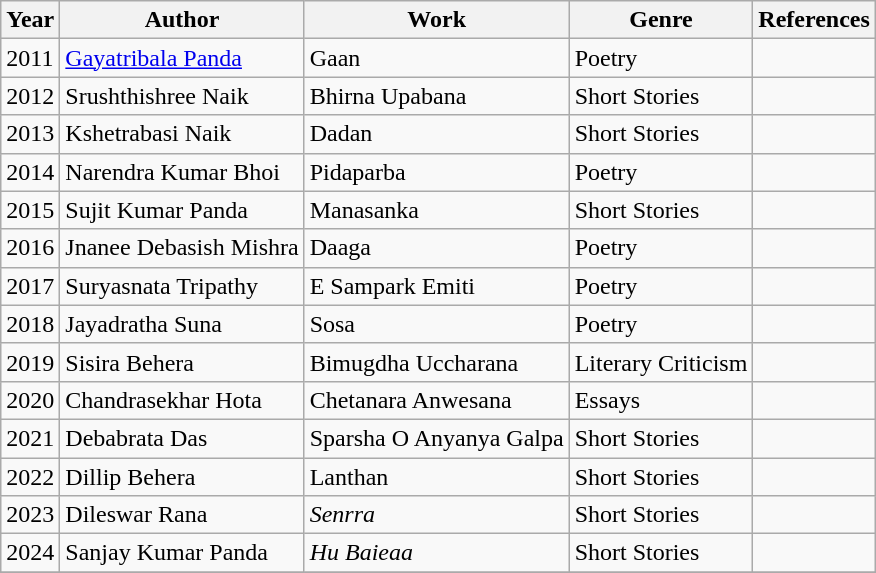<table class="wikitable">
<tr>
<th>Year</th>
<th>Author</th>
<th>Work</th>
<th>Genre</th>
<th class="unsortable">References</th>
</tr>
<tr>
<td>2011</td>
<td><a href='#'>Gayatribala Panda</a></td>
<td>Gaan</td>
<td>Poetry</td>
<td></td>
</tr>
<tr>
<td>2012</td>
<td>Srushthishree Naik</td>
<td>Bhirna Upabana</td>
<td>Short Stories</td>
<td></td>
</tr>
<tr>
<td>2013</td>
<td>Kshetrabasi Naik</td>
<td>Dadan</td>
<td>Short Stories</td>
<td></td>
</tr>
<tr>
<td>2014</td>
<td>Narendra Kumar Bhoi</td>
<td>Pidaparba</td>
<td>Poetry</td>
<td></td>
</tr>
<tr>
<td>2015</td>
<td>Sujit Kumar Panda</td>
<td>Manasanka</td>
<td>Short Stories</td>
<td></td>
</tr>
<tr>
<td>2016</td>
<td>Jnanee Debasish Mishra</td>
<td>Daaga</td>
<td>Poetry</td>
<td></td>
</tr>
<tr>
<td>2017</td>
<td>Suryasnata Tripathy</td>
<td>E Sampark Emiti</td>
<td>Poetry</td>
<td></td>
</tr>
<tr>
<td>2018</td>
<td>Jayadratha Suna</td>
<td>Sosa</td>
<td>Poetry</td>
<td></td>
</tr>
<tr>
<td>2019</td>
<td>Sisira Behera</td>
<td>Bimugdha Uccharana</td>
<td>Literary Criticism</td>
<td></td>
</tr>
<tr>
<td>2020</td>
<td>Chandrasekhar Hota</td>
<td>Chetanara Anwesana</td>
<td>Essays</td>
<td></td>
</tr>
<tr>
<td>2021</td>
<td>Debabrata Das</td>
<td>Sparsha O Anyanya Galpa</td>
<td>Short Stories</td>
<td></td>
</tr>
<tr>
<td>2022</td>
<td>Dillip Behera</td>
<td>Lanthan</td>
<td>Short Stories</td>
<td></td>
</tr>
<tr>
<td>2023</td>
<td>Dileswar Rana</td>
<td><em>Senrra</em></td>
<td>Short Stories</td>
<td></td>
</tr>
<tr>
<td>2024</td>
<td>Sanjay Kumar Panda</td>
<td><em>Hu Baieaa</em></td>
<td>Short Stories</td>
<td></td>
</tr>
<tr>
</tr>
</table>
